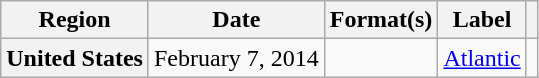<table class="wikitable plainrowheaders">
<tr>
<th scope="col">Region</th>
<th scope="col">Date</th>
<th scope="col">Format(s)</th>
<th scope="col">Label</th>
<th scope="col"></th>
</tr>
<tr>
<th scope="row">United States</th>
<td rowspan="1">February 7, 2014</td>
<td></td>
<td rowspan="1"><a href='#'>Atlantic</a></td>
<td align="center"></td>
</tr>
</table>
